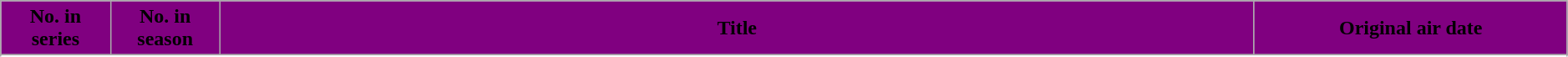<table class="wikitable plainrowheaders" style="width:99%;">
<tr>
<th scope="col" style="background-color: #800080; color: #000000;" width=7%>No. in<br>series</th>
<th scope="col" style="background-color: #800080; color: #000000;" width=7%>No. in<br>season</th>
<th scope="col" style="background-color: #800080; color: #000000;">Title</th>
<th scope="col" style="background-color: #800080; color: #000000;" width=20%>Original air date</th>
</tr>
<tr>
</tr>
<tr>
</tr>
</table>
